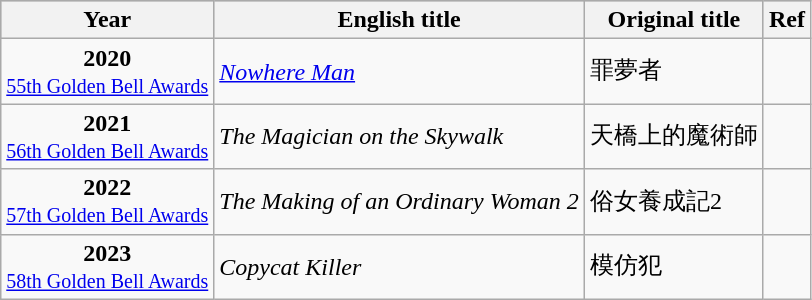<table class="wikitable sortable">
<tr style="background:#bebebe;">
<th>Year</th>
<th>English title</th>
<th>Original title</th>
<th>Ref</th>
</tr>
<tr>
<td style="text-align:center"><strong>2020</strong> <br> <small><a href='#'>55th Golden Bell Awards</a></small></td>
<td><em><a href='#'>Nowhere Man</a></em></td>
<td>罪夢者</td>
<td></td>
</tr>
<tr>
<td style="text-align:center"><strong>2021</strong> <br> <small><a href='#'>56th Golden Bell Awards</a></small></td>
<td><em>The Magician on the Skywalk</em></td>
<td>天橋上的魔術師</td>
<td></td>
</tr>
<tr>
<td style="text-align:center"><strong>2022</strong> <br> <small><a href='#'>57th Golden Bell Awards</a></small></td>
<td><em>The Making of an Ordinary Woman 2</em></td>
<td>俗女養成記2</td>
<td></td>
</tr>
<tr>
<td style="text-align:center"><strong>2023</strong> <br> <small><a href='#'>58th Golden Bell Awards</a></small></td>
<td><em>Copycat Killer</em></td>
<td>模仿犯</td>
<td></td>
</tr>
</table>
